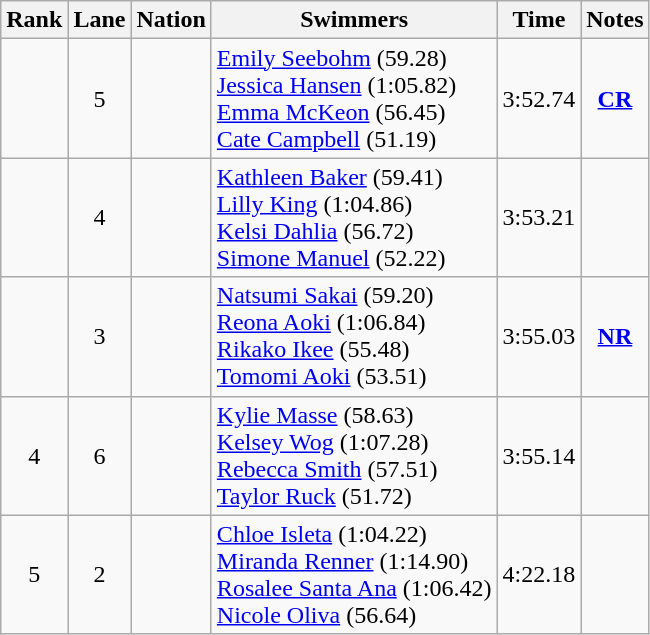<table class="wikitable sortable" style="text-align:center">
<tr>
<th>Rank</th>
<th>Lane</th>
<th>Nation</th>
<th>Swimmers</th>
<th>Time</th>
<th>Notes</th>
</tr>
<tr>
<td></td>
<td>5</td>
<td align=left></td>
<td align=left><a href='#'>Emily Seebohm</a> (59.28)<br><a href='#'>Jessica Hansen</a> (1:05.82)<br><a href='#'>Emma McKeon</a> (56.45)<br><a href='#'>Cate Campbell</a> (51.19)</td>
<td>3:52.74</td>
<td><strong><a href='#'>CR</a></strong></td>
</tr>
<tr>
<td></td>
<td>4</td>
<td align=left></td>
<td align=left><a href='#'>Kathleen Baker</a> (59.41)<br><a href='#'>Lilly King</a> (1:04.86)<br><a href='#'>Kelsi Dahlia</a> (56.72)<br><a href='#'>Simone Manuel</a> (52.22)</td>
<td>3:53.21</td>
<td></td>
</tr>
<tr>
<td></td>
<td>3</td>
<td align=left></td>
<td align=left><a href='#'>Natsumi Sakai</a> (59.20)<br><a href='#'>Reona Aoki</a> (1:06.84)<br><a href='#'>Rikako Ikee</a> (55.48)<br><a href='#'>Tomomi Aoki</a> (53.51)</td>
<td>3:55.03</td>
<td><strong><a href='#'>NR</a></strong></td>
</tr>
<tr>
<td>4</td>
<td>6</td>
<td align=left></td>
<td align=left><a href='#'>Kylie Masse</a> (58.63)<br><a href='#'>Kelsey Wog</a> (1:07.28)<br><a href='#'>Rebecca Smith</a> (57.51)<br><a href='#'>Taylor Ruck</a> (51.72)</td>
<td>3:55.14</td>
<td></td>
</tr>
<tr>
<td>5</td>
<td>2</td>
<td align=left></td>
<td align=left><a href='#'>Chloe Isleta</a> (1:04.22)<br><a href='#'>Miranda Renner</a> (1:14.90)<br><a href='#'>Rosalee Santa Ana</a> (1:06.42)<br><a href='#'>Nicole Oliva</a> (56.64)</td>
<td>4:22.18</td>
<td></td>
</tr>
</table>
